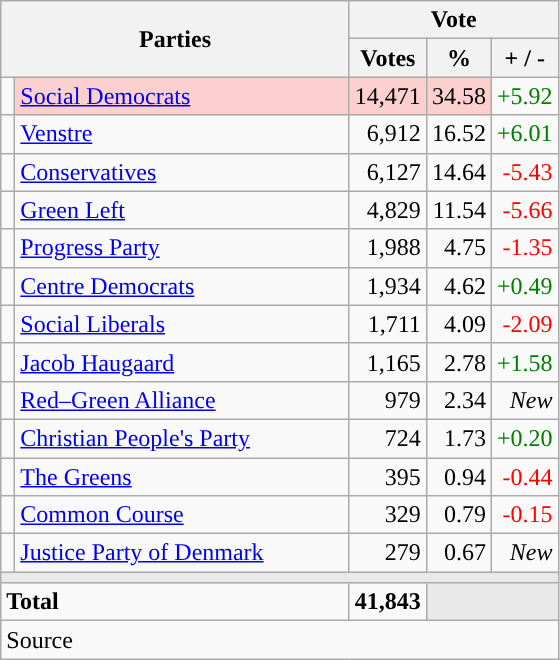<table class="wikitable" style="text-align:right;">
<tr>
<th style="text-align:centre;" rowspan="2" colspan="2" width="225">Parties</th>
<th colspan="3">Vote</th>
</tr>
<tr>
<th width="15">Votes</th>
<th width="15">%</th>
<th width="15">+ / -</th>
</tr>
<tr>
<td width="2" style="color:inherit;background:"></td>
<td bgcolor=#fbd0ce  align="left"><a href='#'>Social Democrats</a></td>
<td bgcolor=#fbd0ce>14,471</td>
<td bgcolor=#fbd0ce>34.58</td>
<td style=color:green;>+5.92</td>
</tr>
<tr>
<td width="2" style="color:inherit;background:"></td>
<td align="left"><a href='#'>Venstre</a></td>
<td>6,912</td>
<td>16.52</td>
<td style=color:green;>+6.01</td>
</tr>
<tr>
<td width="2" style="color:inherit;background:"></td>
<td align="left"><a href='#'>Conservatives</a></td>
<td>6,127</td>
<td>14.64</td>
<td style=color:red;>-5.43</td>
</tr>
<tr>
<td width="2" style="color:inherit;background:"></td>
<td align="left"><a href='#'>Green Left</a></td>
<td>4,829</td>
<td>11.54</td>
<td style=color:red;>-5.66</td>
</tr>
<tr>
<td width="2" style="color:inherit;background:"></td>
<td align="left"><a href='#'>Progress Party</a></td>
<td>1,988</td>
<td>4.75</td>
<td style=color:red;>-1.35</td>
</tr>
<tr>
<td width="2" style="color:inherit;background:"></td>
<td align="left"><a href='#'>Centre Democrats</a></td>
<td>1,934</td>
<td>4.62</td>
<td style=color:green;>+0.49</td>
</tr>
<tr>
<td width="2" style="color:inherit;background:"></td>
<td align="left"><a href='#'>Social Liberals</a></td>
<td>1,711</td>
<td>4.09</td>
<td style=color:red;>-2.09</td>
</tr>
<tr>
<td width="2" style="color:inherit;background:"></td>
<td align="left"><a href='#'>Jacob Haugaard</a></td>
<td>1,165</td>
<td>2.78</td>
<td style=color:green;>+1.58</td>
</tr>
<tr>
<td width="2" style="color:inherit;background:"></td>
<td align="left"><a href='#'>Red–Green Alliance</a></td>
<td>979</td>
<td>2.34</td>
<td><em>New</em></td>
</tr>
<tr>
<td width="2" style="color:inherit;background:"></td>
<td align="left"><a href='#'>Christian People's Party</a></td>
<td>724</td>
<td>1.73</td>
<td style=color:green;>+0.20</td>
</tr>
<tr>
<td width="2" style="color:inherit;background:"></td>
<td align="left"><a href='#'>The Greens</a></td>
<td>395</td>
<td>0.94</td>
<td style=color:red;>-0.44</td>
</tr>
<tr>
<td width="2" style="color:inherit;background:"></td>
<td align="left"><a href='#'>Common Course</a></td>
<td>329</td>
<td>0.79</td>
<td style=color:red;>-0.15</td>
</tr>
<tr>
<td width="2" style="color:inherit;background:"></td>
<td align="left"><a href='#'>Justice Party of Denmark</a></td>
<td>279</td>
<td>0.67</td>
<td><em>New</em></td>
</tr>
<tr>
<td colspan="7" bgcolor="#E9E9E9"></td>
</tr>
<tr>
<td align="left" colspan="2"><strong>Total</strong></td>
<td><strong>41,843</strong></td>
<td bgcolor="#E9E9E9" colspan="2"></td>
</tr>
<tr>
<td align="left" colspan="6">Source</td>
</tr>
</table>
